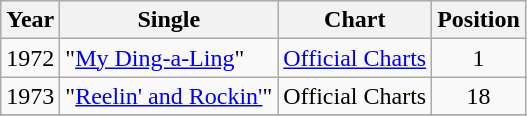<table class="wikitable">
<tr>
<th align="left">Year</th>
<th align="left">Single</th>
<th align="left">Chart</th>
<th align="left">Position</th>
</tr>
<tr>
<td align="left">1972</td>
<td align="left">"<a href='#'>My Ding-a-Ling</a>"</td>
<td align="left"><a href='#'>Official Charts</a></td>
<td align="center">1</td>
</tr>
<tr>
<td align="left">1973</td>
<td align="left">"<a href='#'>Reelin' and Rockin'</a>"</td>
<td align="left">Official Charts</td>
<td align="center">18</td>
</tr>
<tr>
</tr>
</table>
